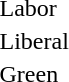<table style="margin-top:1em">
<tr>
<td> </td>
<td>Labor</td>
</tr>
<tr>
<td width=20 > </td>
<td>Liberal</td>
</tr>
<tr>
<td> </td>
<td>Green</td>
</tr>
</table>
